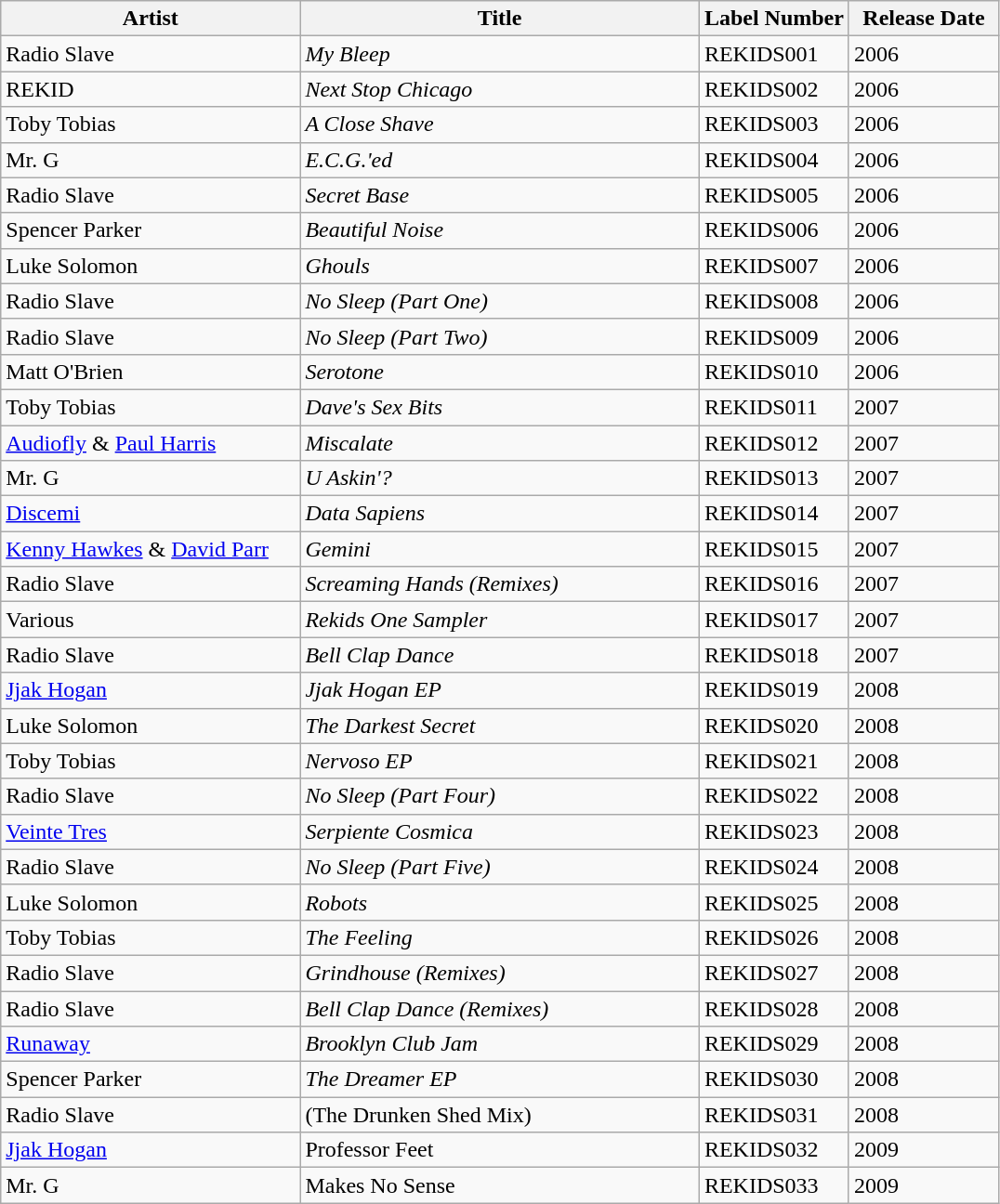<table class= wikitable>
<tr>
<th width="30%">Artist</th>
<th width="40%">Title</th>
<th width="15%">Label Number</th>
<th width="15%px">Release Date</th>
</tr>
<tr>
<td>Radio Slave</td>
<td><em>My Bleep</em></td>
<td>REKIDS001</td>
<td>2006</td>
</tr>
<tr>
<td>REKID</td>
<td><em>Next Stop Chicago</em></td>
<td>REKIDS002</td>
<td>2006</td>
</tr>
<tr>
<td>Toby Tobias</td>
<td><em>A Close Shave</em></td>
<td>REKIDS003</td>
<td>2006</td>
</tr>
<tr>
<td>Mr. G</td>
<td><em>E.C.G.'ed</em></td>
<td>REKIDS004</td>
<td>2006</td>
</tr>
<tr>
<td>Radio Slave</td>
<td><em>Secret Base</em></td>
<td>REKIDS005</td>
<td>2006</td>
</tr>
<tr>
<td>Spencer Parker</td>
<td><em>Beautiful Noise</em></td>
<td>REKIDS006</td>
<td>2006</td>
</tr>
<tr>
<td>Luke Solomon</td>
<td><em>Ghouls</em></td>
<td>REKIDS007</td>
<td>2006</td>
</tr>
<tr>
<td>Radio Slave</td>
<td><em>No Sleep (Part One)</em></td>
<td>REKIDS008</td>
<td>2006</td>
</tr>
<tr>
<td>Radio Slave</td>
<td><em>No Sleep (Part Two)</em></td>
<td>REKIDS009</td>
<td>2006</td>
</tr>
<tr>
<td>Matt O'Brien</td>
<td><em>Serotone</em></td>
<td>REKIDS010</td>
<td>2006</td>
</tr>
<tr>
<td>Toby Tobias</td>
<td><em>Dave's Sex Bits</em></td>
<td>REKIDS011</td>
<td>2007</td>
</tr>
<tr>
<td><a href='#'>Audiofly</a> & <a href='#'>Paul Harris</a></td>
<td><em>Miscalate</em></td>
<td>REKIDS012</td>
<td>2007</td>
</tr>
<tr>
<td>Mr. G</td>
<td><em>U Askin'?</em></td>
<td>REKIDS013</td>
<td>2007</td>
</tr>
<tr>
<td><a href='#'>Discemi</a></td>
<td><em>Data Sapiens</em></td>
<td>REKIDS014</td>
<td>2007</td>
</tr>
<tr>
<td><a href='#'>Kenny Hawkes</a> & <a href='#'>David Parr</a></td>
<td><em>Gemini</em></td>
<td>REKIDS015</td>
<td>2007</td>
</tr>
<tr>
<td>Radio Slave</td>
<td><em>Screaming Hands (Remixes)</em></td>
<td>REKIDS016</td>
<td>2007</td>
</tr>
<tr>
<td>Various</td>
<td><em>Rekids One Sampler</em></td>
<td>REKIDS017</td>
<td>2007</td>
</tr>
<tr>
<td>Radio Slave</td>
<td><em>Bell Clap Dance</em></td>
<td>REKIDS018</td>
<td>2007</td>
</tr>
<tr>
<td><a href='#'>Jjak Hogan</a></td>
<td><em>Jjak Hogan EP</em></td>
<td>REKIDS019</td>
<td>2008</td>
</tr>
<tr>
<td>Luke Solomon</td>
<td><em>The Darkest Secret</em></td>
<td>REKIDS020</td>
<td>2008</td>
</tr>
<tr>
<td>Toby Tobias</td>
<td><em>Nervoso EP</em></td>
<td>REKIDS021</td>
<td>2008</td>
</tr>
<tr>
<td>Radio Slave</td>
<td><em>No Sleep (Part Four)</em></td>
<td>REKIDS022</td>
<td>2008</td>
</tr>
<tr>
<td><a href='#'>Veinte Tres</a></td>
<td><em>Serpiente Cosmica</em></td>
<td>REKIDS023</td>
<td>2008</td>
</tr>
<tr>
<td>Radio Slave</td>
<td><em>No Sleep (Part Five)</em></td>
<td>REKIDS024</td>
<td>2008</td>
</tr>
<tr>
<td>Luke Solomon</td>
<td><em>Robots</em></td>
<td>REKIDS025</td>
<td>2008</td>
</tr>
<tr>
<td>Toby Tobias</td>
<td><em>The Feeling</em></td>
<td>REKIDS026</td>
<td>2008</td>
</tr>
<tr>
<td>Radio Slave</td>
<td><em>Grindhouse (Remixes)</em></td>
<td>REKIDS027</td>
<td>2008</td>
</tr>
<tr>
<td>Radio Slave</td>
<td><em>Bell Clap Dance (Remixes)</em></td>
<td>REKIDS028</td>
<td>2008</td>
</tr>
<tr>
<td><a href='#'>Runaway</a></td>
<td><em>Brooklyn Club Jam</em></td>
<td>REKIDS029</td>
<td>2008</td>
</tr>
<tr>
<td>Spencer Parker</td>
<td><em>The Dreamer EP</em></td>
<td>REKIDS030</td>
<td>2008</td>
</tr>
<tr>
<td>Radio Slave</td>
<td>(The Drunken Shed Mix)<em></td>
<td>REKIDS031</td>
<td>2008</td>
</tr>
<tr>
<td><a href='#'>Jjak Hogan</a></td>
<td></em>Professor Feet<em></td>
<td>REKIDS032</td>
<td>2009</td>
</tr>
<tr>
<td>Mr. G</td>
<td></em>Makes No Sense<em></td>
<td>REKIDS033</td>
<td>2009</td>
</tr>
</table>
